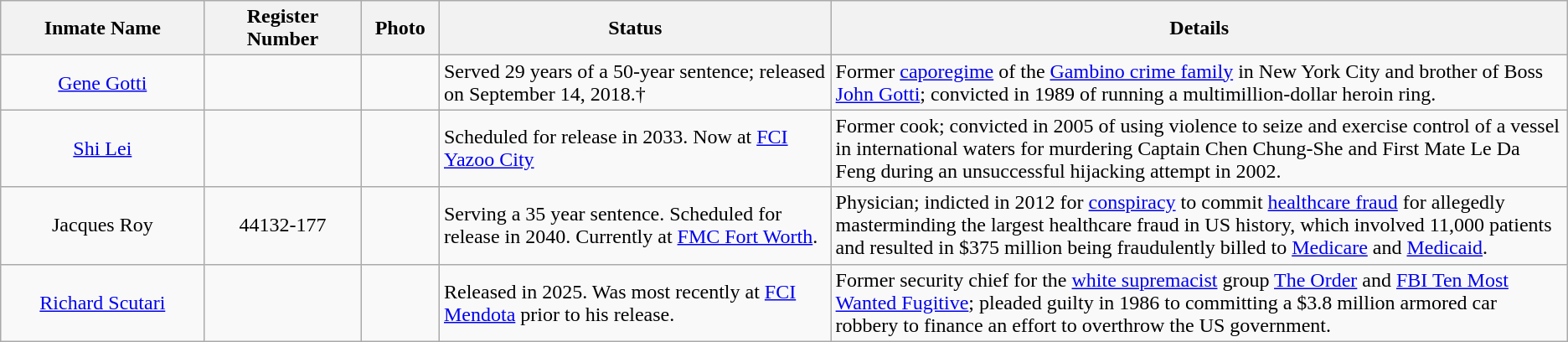<table class="wikitable sortable">
<tr>
<th width=13%>Inmate Name</th>
<th width=10%>Register Number</th>
<th width=5%>Photo</th>
<th width=25%>Status</th>
<th width=52%>Details</th>
</tr>
<tr>
<td align="center"><a href='#'>Gene Gotti</a></td>
<td align="center"></td>
<td></td>
<td>Served 29 years of a 50-year sentence; released on September 14, 2018.†</td>
<td>Former <a href='#'>caporegime</a> of the <a href='#'>Gambino crime family</a> in New York City and brother of Boss <a href='#'>John Gotti</a>; convicted in 1989 of running a multimillion-dollar heroin ring.</td>
</tr>
<tr>
<td align="center"><a href='#'>Shi Lei</a></td>
<td align="center"></td>
<td></td>
<td>Scheduled for release in 2033. Now at <a href='#'>FCI Yazoo City</a></td>
<td>Former cook; convicted in 2005 of using violence to seize and exercise control of a vessel in international waters for murdering Captain Chen Chung-She and First Mate Le Da Feng during an unsuccessful hijacking attempt in 2002.</td>
</tr>
<tr>
<td align="center">Jacques Roy</td>
<td align="center">44132-177</td>
<td></td>
<td>Serving a 35 year sentence. Scheduled for release in 2040. Currently at <a href='#'>FMC Fort Worth</a>.</td>
<td>Physician; indicted in 2012 for <a href='#'>conspiracy</a> to commit <a href='#'>healthcare fraud</a> for allegedly masterminding the largest healthcare fraud in US history, which involved 11,000 patients and resulted in $375 million being fraudulently billed to <a href='#'>Medicare</a> and <a href='#'>Medicaid</a>.</td>
</tr>
<tr>
<td align="center"><a href='#'>Richard Scutari</a></td>
<td align="center"></td>
<td></td>
<td>Released in 2025. Was most recently at <a href='#'>FCI Mendota</a> prior to his release.</td>
<td>Former security chief for the <a href='#'>white supremacist</a> group <a href='#'>The Order</a> and <a href='#'>FBI Ten Most Wanted Fugitive</a>; pleaded guilty in 1986 to committing a $3.8 million armored car robbery to finance an effort to overthrow the US government.</td>
</tr>
</table>
